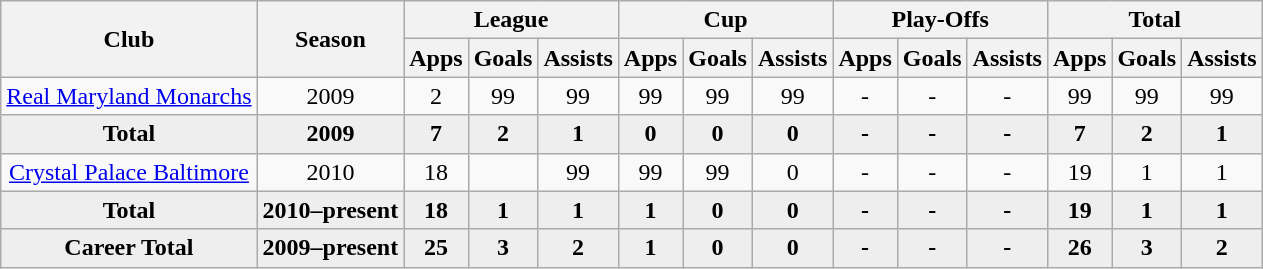<table class="wikitable" style="text-align: center;">
<tr>
<th rowspan="2">Club</th>
<th rowspan="2">Season</th>
<th colspan="3">League</th>
<th colspan="3">Cup</th>
<th colspan="3">Play-Offs</th>
<th colspan="3">Total</th>
</tr>
<tr>
<th>Apps</th>
<th>Goals</th>
<th>Assists</th>
<th>Apps</th>
<th>Goals</th>
<th>Assists</th>
<th>Apps</th>
<th>Goals</th>
<th>Assists</th>
<th>Apps</th>
<th>Goals</th>
<th>Assists</th>
</tr>
<tr>
<td rowspan="1" valign="top"><a href='#'>Real Maryland Monarchs</a></td>
<td>2009</td>
<td>2</td>
<td>99</td>
<td>99</td>
<td>99</td>
<td>99</td>
<td>99</td>
<td>-</td>
<td>-</td>
<td>-</td>
<td>99</td>
<td>99</td>
<td>99</td>
</tr>
<tr style="font-weight:bold; background-color:#eeeeee;">
<td><strong>Total</strong></td>
<td>2009</td>
<td>7</td>
<td>2</td>
<td>1</td>
<td>0</td>
<td>0</td>
<td>0</td>
<td>-</td>
<td>-</td>
<td>-</td>
<td>7</td>
<td>2</td>
<td>1</td>
</tr>
<tr>
<td><a href='#'>Crystal Palace Baltimore</a></td>
<td>2010</td>
<td>18</td>
<td></td>
<td>99</td>
<td>99</td>
<td>99</td>
<td>0</td>
<td>-</td>
<td>-</td>
<td>-</td>
<td>19</td>
<td>1</td>
<td>1</td>
</tr>
<tr style="font-weight:bold; background-color:#eeeeee;">
<td><strong>Total</strong></td>
<td>2010–present</td>
<td>18</td>
<td>1</td>
<td>1</td>
<td>1</td>
<td>0</td>
<td>0</td>
<td>-</td>
<td>-</td>
<td>-</td>
<td>19</td>
<td>1</td>
<td>1</td>
</tr>
<tr style="font-weight:bold; background-color:#eeeeee;">
<td><strong>Career Total</strong></td>
<td>2009–present</td>
<td>25</td>
<td>3</td>
<td>2</td>
<td>1</td>
<td>0</td>
<td>0</td>
<td>-</td>
<td>-</td>
<td>-</td>
<td>26</td>
<td>3</td>
<td>2</td>
</tr>
</table>
